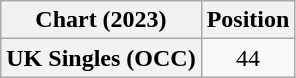<table class="wikitable plainrowheaders" style="text-align:center">
<tr>
<th scope="col">Chart (2023)</th>
<th scope="col">Position</th>
</tr>
<tr>
<th scope="row">UK Singles (OCC)</th>
<td>44</td>
</tr>
</table>
